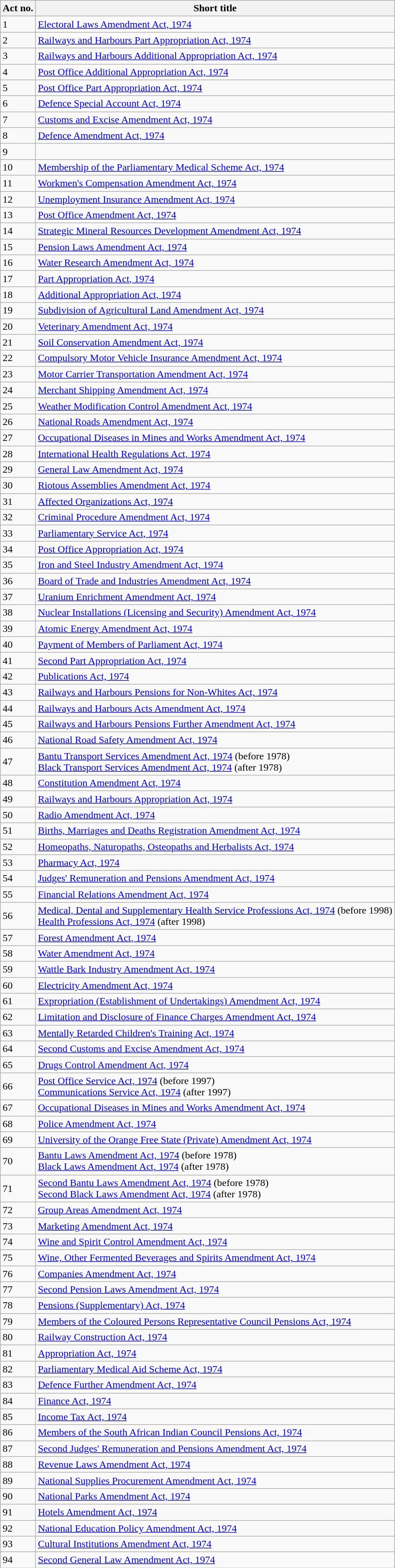<table class="wikitable sortable">
<tr>
<th>Act no.</th>
<th>Short title</th>
</tr>
<tr>
<td>1</td>
<td><a href='#'>Electoral Laws Amendment Act, 1974</a></td>
</tr>
<tr>
<td>2</td>
<td><a href='#'>Railways and Harbours Part Appropriation Act, 1974</a></td>
</tr>
<tr>
<td>3</td>
<td><a href='#'>Railways and Harbours Additional Appropriation Act, 1974</a></td>
</tr>
<tr>
<td>4</td>
<td><a href='#'>Post Office Additional Appropriation Act, 1974</a></td>
</tr>
<tr>
<td>5</td>
<td><a href='#'>Post Office Part Appropriation Act, 1974</a></td>
</tr>
<tr>
<td>6</td>
<td><a href='#'>Defence Special Account Act, 1974</a></td>
</tr>
<tr>
<td>7</td>
<td><a href='#'>Customs and Excise Amendment Act, 1974</a></td>
</tr>
<tr>
<td>8</td>
<td><a href='#'>Defence Amendment Act, 1974</a></td>
</tr>
<tr>
<td>9</td>
<td></td>
</tr>
<tr>
<td>10</td>
<td><a href='#'>Membership of the Parliamentary Medical Scheme Act, 1974</a></td>
</tr>
<tr>
<td>11</td>
<td><a href='#'>Workmen's Compensation Amendment Act, 1974</a></td>
</tr>
<tr>
<td>12</td>
<td><a href='#'>Unemployment Insurance Amendment Act, 1974</a></td>
</tr>
<tr>
<td>13</td>
<td><a href='#'>Post Office Amendment Act, 1974</a></td>
</tr>
<tr>
<td>14</td>
<td><a href='#'>Strategic Mineral Resources Development Amendment Act, 1974</a></td>
</tr>
<tr>
<td>15</td>
<td><a href='#'>Pension Laws Amendment Act, 1974</a></td>
</tr>
<tr>
<td>16</td>
<td><a href='#'>Water Research Amendment Act, 1974</a></td>
</tr>
<tr>
<td>17</td>
<td><a href='#'>Part Appropriation Act, 1974</a></td>
</tr>
<tr>
<td>18</td>
<td><a href='#'>Additional Appropriation Act, 1974</a></td>
</tr>
<tr>
<td>19</td>
<td><a href='#'>Subdivision of Agricultural Land Amendment Act, 1974</a></td>
</tr>
<tr>
<td>20</td>
<td><a href='#'>Veterinary Amendment Act, 1974</a></td>
</tr>
<tr>
<td>21</td>
<td><a href='#'>Soil Conservation Amendment Act, 1974</a></td>
</tr>
<tr>
<td>22</td>
<td><a href='#'>Compulsory Motor Vehicle Insurance Amendment Act, 1974</a></td>
</tr>
<tr>
<td>23</td>
<td><a href='#'>Motor Carrier Transportation Amendment Act, 1974</a></td>
</tr>
<tr>
<td>24</td>
<td><a href='#'>Merchant Shipping Amendment Act, 1974</a></td>
</tr>
<tr>
<td>25</td>
<td><a href='#'>Weather Modification Control Amendment Act, 1974</a></td>
</tr>
<tr>
<td>26</td>
<td><a href='#'>National Roads Amendment Act, 1974</a></td>
</tr>
<tr>
<td>27</td>
<td><a href='#'>Occupational Diseases in Mines and Works Amendment Act, 1974</a></td>
</tr>
<tr>
<td>28</td>
<td><a href='#'>International Health Regulations Act, 1974</a></td>
</tr>
<tr>
<td>29</td>
<td><a href='#'>General Law Amendment Act, 1974</a></td>
</tr>
<tr>
<td>30</td>
<td><a href='#'>Riotous Assemblies Amendment Act, 1974</a></td>
</tr>
<tr>
<td>31</td>
<td><a href='#'>Affected Organizations Act, 1974</a></td>
</tr>
<tr>
<td>32</td>
<td><a href='#'>Criminal Procedure Amendment Act, 1974</a></td>
</tr>
<tr>
<td>33</td>
<td><a href='#'>Parliamentary Service Act, 1974</a></td>
</tr>
<tr>
<td>34</td>
<td><a href='#'>Post Office Appropriation Act, 1974</a></td>
</tr>
<tr>
<td>35</td>
<td><a href='#'>Iron and Steel Industry Amendment Act, 1974</a></td>
</tr>
<tr>
<td>36</td>
<td><a href='#'>Board of Trade and Industries Amendment Act, 1974</a></td>
</tr>
<tr>
<td>37</td>
<td><a href='#'>Uranium Enrichment Amendment Act, 1974</a></td>
</tr>
<tr>
<td>38</td>
<td><a href='#'>Nuclear Installations (Licensing and Security) Amendment Act, 1974</a></td>
</tr>
<tr>
<td>39</td>
<td><a href='#'>Atomic Energy Amendment Act, 1974</a></td>
</tr>
<tr>
<td>40</td>
<td><a href='#'>Payment of Members of Parliament Act, 1974</a></td>
</tr>
<tr>
<td>41</td>
<td><a href='#'>Second Part Appropriation Act, 1974</a></td>
</tr>
<tr>
<td>42</td>
<td><a href='#'>Publications Act, 1974</a></td>
</tr>
<tr>
<td>43</td>
<td><a href='#'>Railways and Harbours Pensions for Non-Whites Act, 1974</a></td>
</tr>
<tr>
<td>44</td>
<td><a href='#'>Railways and Harbours Acts Amendment Act, 1974</a></td>
</tr>
<tr>
<td>45</td>
<td><a href='#'>Railways and Harbours Pensions Further Amendment Act, 1974</a></td>
</tr>
<tr>
<td>46</td>
<td><a href='#'>National Road Safety Amendment Act, 1974</a></td>
</tr>
<tr>
<td>47</td>
<td><a href='#'>Bantu Transport Services Amendment Act, 1974</a> (before 1978) <br><a href='#'>Black Transport Services Amendment Act, 1974</a> (after 1978)</td>
</tr>
<tr>
<td>48</td>
<td><a href='#'>Constitution Amendment Act, 1974</a></td>
</tr>
<tr>
<td>49</td>
<td><a href='#'>Railways and Harbours Appropriation Act, 1974</a></td>
</tr>
<tr>
<td>50</td>
<td><a href='#'>Radio Amendment Act, 1974</a></td>
</tr>
<tr>
<td>51</td>
<td><a href='#'>Births, Marriages and Deaths Registration Amendment Act, 1974</a></td>
</tr>
<tr>
<td>52</td>
<td><a href='#'>Homeopaths, Naturopaths, Osteopaths and Herbalists Act, 1974</a></td>
</tr>
<tr>
<td>53</td>
<td><a href='#'>Pharmacy Act, 1974</a></td>
</tr>
<tr>
<td>54</td>
<td><a href='#'>Judges' Remuneration and Pensions Amendment Act, 1974</a></td>
</tr>
<tr>
<td>55</td>
<td><a href='#'>Financial Relations Amendment Act, 1974</a></td>
</tr>
<tr>
<td>56</td>
<td><a href='#'>Medical, Dental and Supplementary Health Service Professions Act, 1974</a> (before 1998) <br><a href='#'>Health Professions Act, 1974</a> (after 1998)</td>
</tr>
<tr>
<td>57</td>
<td><a href='#'>Forest Amendment Act, 1974</a></td>
</tr>
<tr>
<td>58</td>
<td><a href='#'>Water Amendment Act, 1974</a></td>
</tr>
<tr>
<td>59</td>
<td><a href='#'>Wattle Bark Industry Amendment Act, 1974</a></td>
</tr>
<tr>
<td>60</td>
<td><a href='#'>Electricity Amendment Act, 1974</a></td>
</tr>
<tr>
<td>61</td>
<td><a href='#'>Expropriation (Establishment of Undertakings) Amendment Act, 1974</a></td>
</tr>
<tr>
<td>62</td>
<td><a href='#'>Limitation and Disclosure of Finance Charges Amendment Act, 1974</a></td>
</tr>
<tr>
<td>63</td>
<td><a href='#'>Mentally Retarded Children's Training Act, 1974</a></td>
</tr>
<tr>
<td>64</td>
<td><a href='#'>Second Customs and Excise Amendment Act, 1974</a></td>
</tr>
<tr>
<td>65</td>
<td><a href='#'>Drugs Control Amendment Act, 1974</a></td>
</tr>
<tr>
<td>66</td>
<td><a href='#'>Post Office Service Act, 1974</a> (before 1997) <br><a href='#'>Communications Service Act, 1974</a> (after 1997)</td>
</tr>
<tr>
<td>67</td>
<td><a href='#'>Occupational Diseases in Mines and Works Amendment Act, 1974</a></td>
</tr>
<tr>
<td>68</td>
<td><a href='#'>Police Amendment Act, 1974</a></td>
</tr>
<tr>
<td>69</td>
<td><a href='#'>University of the Orange Free State (Private) Amendment Act, 1974</a></td>
</tr>
<tr>
<td>70</td>
<td><a href='#'>Bantu Laws Amendment Act, 1974</a> (before 1978) <br><a href='#'>Black Laws Amendment Act, 1974</a> (after 1978)</td>
</tr>
<tr>
<td>71</td>
<td><a href='#'>Second Bantu Laws Amendment Act, 1974</a> (before 1978) <br><a href='#'>Second Black Laws Amendment Act, 1974</a> (after 1978)</td>
</tr>
<tr>
<td>72</td>
<td><a href='#'>Group Areas Amendment Act, 1974</a></td>
</tr>
<tr>
<td>73</td>
<td><a href='#'>Marketing Amendment Act, 1974</a></td>
</tr>
<tr>
<td>74</td>
<td><a href='#'>Wine and Spirit Control Amendment Act, 1974</a></td>
</tr>
<tr>
<td>75</td>
<td><a href='#'>Wine, Other Fermented Beverages and Spirits Amendment Act, 1974</a></td>
</tr>
<tr>
<td>76</td>
<td><a href='#'>Companies Amendment Act, 1974</a></td>
</tr>
<tr>
<td>77</td>
<td><a href='#'>Second Pension Laws Amendment Act, 1974</a></td>
</tr>
<tr>
<td>78</td>
<td><a href='#'>Pensions (Supplementary) Act, 1974</a></td>
</tr>
<tr>
<td>79</td>
<td><a href='#'>Members of the Coloured Persons Representative Council Pensions Act, 1974</a></td>
</tr>
<tr>
<td>80</td>
<td><a href='#'>Railway Construction Act, 1974</a></td>
</tr>
<tr>
<td>81</td>
<td><a href='#'>Appropriation Act, 1974</a></td>
</tr>
<tr>
<td>82</td>
<td><a href='#'>Parliamentary Medical Aid Scheme Act, 1974</a></td>
</tr>
<tr>
<td>83</td>
<td><a href='#'>Defence Further Amendment Act, 1974</a></td>
</tr>
<tr>
<td>84</td>
<td><a href='#'>Finance Act, 1974</a></td>
</tr>
<tr>
<td>85</td>
<td><a href='#'>Income Tax Act, 1974</a></td>
</tr>
<tr>
<td>86</td>
<td><a href='#'>Members of the South African Indian Council Pensions Act, 1974</a></td>
</tr>
<tr>
<td>87</td>
<td><a href='#'>Second Judges' Remuneration and Pensions Amendment Act, 1974</a></td>
</tr>
<tr>
<td>88</td>
<td><a href='#'>Revenue Laws Amendment Act, 1974</a></td>
</tr>
<tr>
<td>89</td>
<td><a href='#'>National Supplies Procurement Amendment Act, 1974</a></td>
</tr>
<tr>
<td>90</td>
<td><a href='#'>National Parks Amendment Act, 1974</a></td>
</tr>
<tr>
<td>91</td>
<td><a href='#'>Hotels Amendment Act, 1974</a></td>
</tr>
<tr>
<td>92</td>
<td><a href='#'>National Education Policy Amendment Act, 1974</a></td>
</tr>
<tr>
<td>93</td>
<td><a href='#'>Cultural Institutions Amendment Act, 1974</a></td>
</tr>
<tr>
<td>94</td>
<td><a href='#'>Second General Law Amendment Act, 1974</a></td>
</tr>
</table>
